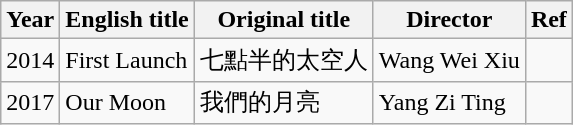<table class="wikitable">
<tr>
<th>Year</th>
<th>English title</th>
<th>Original title</th>
<th>Director</th>
<th>Ref</th>
</tr>
<tr>
<td>2014</td>
<td>First Launch</td>
<td>七點半的太空人</td>
<td>Wang Wei Xiu</td>
<td></td>
</tr>
<tr>
<td>2017</td>
<td>Our Moon</td>
<td>我們的月亮</td>
<td>Yang Zi Ting</td>
<td></td>
</tr>
</table>
